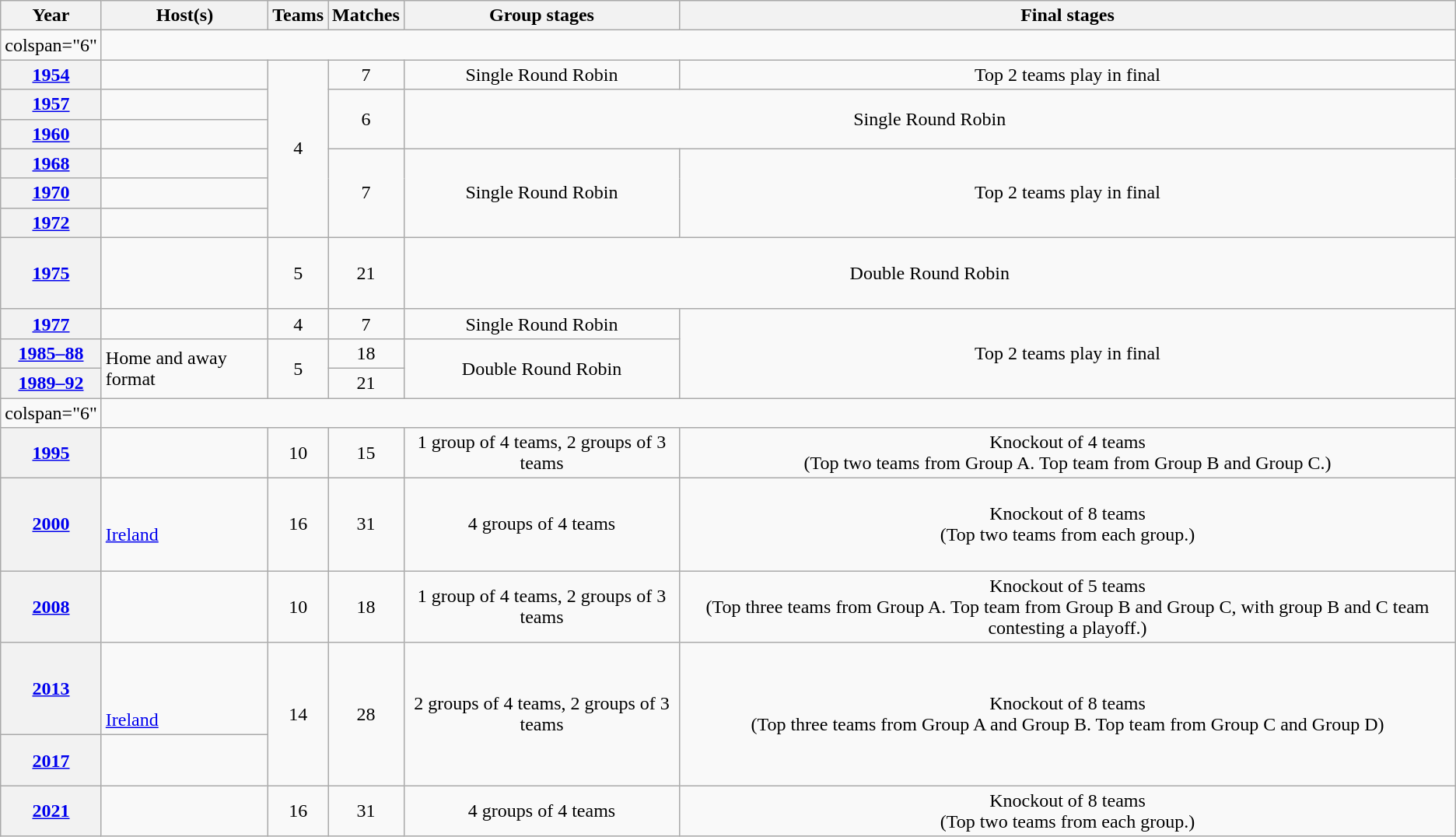<table class="wikitable sortable">
<tr>
<th>Year</th>
<th>Host(s)</th>
<th>Teams</th>
<th>Matches</th>
<th>Group stages</th>
<th>Final stages</th>
</tr>
<tr>
<td>colspan="6" </td>
</tr>
<tr>
<th><a href='#'>1954</a></th>
<td></td>
<td rowspan="6" align=center>4</td>
<td align=center>7</td>
<td align=center>Single Round Robin</td>
<td align=center>Top 2 teams play in final</td>
</tr>
<tr>
<th><a href='#'>1957</a></th>
<td></td>
<td rowspan="2" align=center>6</td>
<td colspan="2" rowspan="2" align=center>Single Round Robin</td>
</tr>
<tr>
<th><a href='#'>1960</a></th>
<td></td>
</tr>
<tr>
<th><a href='#'>1968</a></th>
<td><br></td>
<td rowspan="3" align=center>7</td>
<td rowspan="3" align=center>Single Round Robin</td>
<td rowspan="3" align=center>Top 2 teams play in final</td>
</tr>
<tr>
<th><a href='#'>1970</a></th>
<td></td>
</tr>
<tr>
<th><a href='#'>1972</a></th>
<td></td>
</tr>
<tr>
<th><a href='#'>1975</a></th>
<td><br><br><br></td>
<td align=center>5</td>
<td align=center>21</td>
<td colspan="2" align=center>Double Round Robin</td>
</tr>
<tr>
<th><a href='#'>1977</a></th>
<td><br></td>
<td align=center>4</td>
<td align=center>7</td>
<td align=center>Single Round Robin</td>
<td rowspan="3" align=center>Top 2 teams play in final</td>
</tr>
<tr>
<th><a href='#'>1985–88</a></th>
<td rowspan="2">Home and away format</td>
<td rowspan="2" align=center>5</td>
<td align=center>18</td>
<td rowspan="2" align=center>Double Round Robin</td>
</tr>
<tr>
<th><a href='#'>1989–92</a></th>
<td align=center>21</td>
</tr>
<tr>
<td>colspan="6" </td>
</tr>
<tr>
<th><a href='#'>1995</a></th>
<td></td>
<td align=center>10</td>
<td align=center>15</td>
<td align=center>1 group of 4 teams, 2 groups of 3 teams</td>
<td align=center>Knockout of 4 teams<br>(Top two teams from Group A. Top team from Group B and Group C.)</td>
</tr>
<tr>
<th><a href='#'>2000</a></th>
<td><br><br> <a href='#'>Ireland</a><br><br></td>
<td align=center>16</td>
<td align=center>31</td>
<td align=center>4 groups of 4 teams</td>
<td align=center>Knockout of 8 teams<br>(Top two teams from each group.)</td>
</tr>
<tr>
<th><a href='#'>2008</a></th>
<td></td>
<td align=center>10</td>
<td align=center>18</td>
<td align=center>1 group of 4 teams, 2 groups of 3 teams</td>
<td align=center>Knockout of 5 teams<br>(Top three teams from Group A. Top team from Group B and Group C, with group B and C team contesting a playoff.)</td>
</tr>
<tr>
<th><a href='#'>2013</a></th>
<td><br><br><br> <a href='#'>Ireland</a></td>
<td rowspan="2" align=center>14</td>
<td rowspan="2" align=center>28</td>
<td rowspan="2" align=center>2 groups of 4 teams, 2 groups of 3 teams</td>
<td rowspan="2" align=center>Knockout of 8 teams<br>(Top three teams from Group A and Group B. Top team from Group C and Group D)</td>
</tr>
<tr>
<th><a href='#'>2017</a></th>
<td><br><br></td>
</tr>
<tr>
<th><a href='#'>2021</a></th>
<td></td>
<td align=center>16</td>
<td align=center>31</td>
<td align=center>4 groups of 4 teams</td>
<td align=center>Knockout of 8 teams<br>(Top two teams from each group.)</td>
</tr>
</table>
